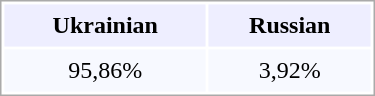<table width="250px" border="0" cellspacing="2" cellpadding="5" style="border:1px solid #AAAAAA;">
<tr bgcolor="#eeeeff">
<th>Ukrainian</th>
<th>Russian</th>
</tr>
<tr bgcolor="#f7f9ff">
<td align=center>95,86%</td>
<td align=center>3,92%</td>
</tr>
</table>
